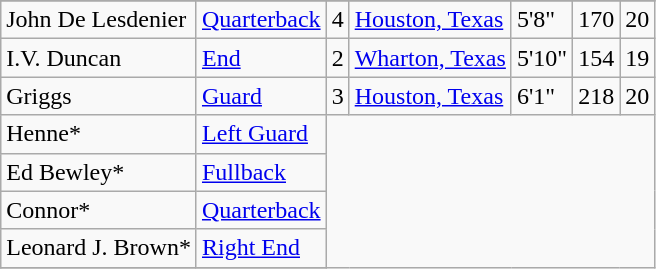<table class="wikitable">
<tr>
</tr>
<tr>
<td>John De Lesdenier</td>
<td><a href='#'>Quarterback</a></td>
<td>4</td>
<td><a href='#'>Houston, Texas</a></td>
<td>5'8"</td>
<td>170</td>
<td>20</td>
</tr>
<tr>
<td>I.V. Duncan</td>
<td><a href='#'>End</a></td>
<td>2</td>
<td><a href='#'>Wharton, Texas</a></td>
<td>5'10"</td>
<td>154</td>
<td>19</td>
</tr>
<tr>
<td>Griggs</td>
<td><a href='#'>Guard</a></td>
<td>3</td>
<td><a href='#'>Houston, Texas</a></td>
<td>6'1"</td>
<td>218</td>
<td>20</td>
</tr>
<tr>
<td>Henne*</td>
<td><a href='#'>Left Guard</a></td>
</tr>
<tr>
<td>Ed Bewley*</td>
<td><a href='#'>Fullback</a></td>
</tr>
<tr>
<td>Connor*</td>
<td><a href='#'>Quarterback</a></td>
</tr>
<tr>
<td>Leonard J. Brown*</td>
<td><a href='#'>Right End</a></td>
</tr>
<tr>
</tr>
</table>
